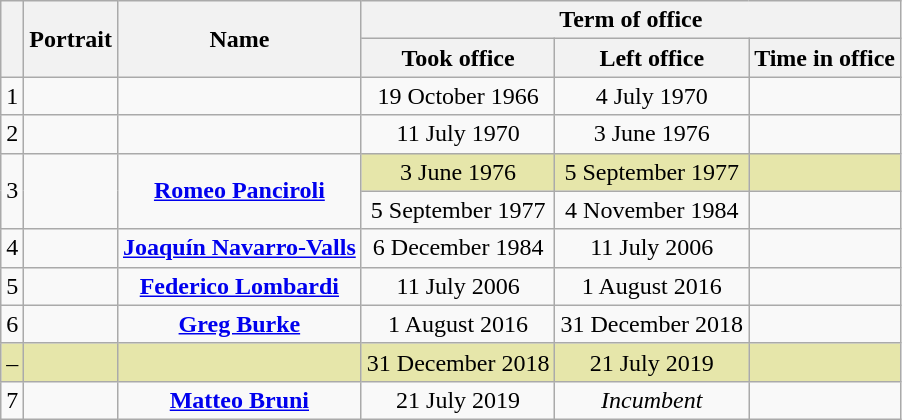<table class="wikitable" style="text-align:center">
<tr>
<th rowspan=2></th>
<th rowspan=2>Portrait</th>
<th rowspan=2>Name<br></th>
<th colspan=3>Term of office</th>
</tr>
<tr>
<th>Took office</th>
<th>Left office</th>
<th>Time in office</th>
</tr>
<tr>
<td>1</td>
<td></td>
<td><strong></strong><br></td>
<td>19 October 1966</td>
<td>4 July 1970</td>
<td></td>
</tr>
<tr>
<td>2</td>
<td></td>
<td><strong></strong><br></td>
<td>11 July 1970</td>
<td>3 June 1976</td>
<td></td>
</tr>
<tr>
<td rowspan=2>3</td>
<td rowspan=2></td>
<td rowspan=2><strong><a href='#'>Romeo Panciroli</a></strong><br></td>
<td style="background:#e6e6aa;">3 June 1976</td>
<td style="background:#e6e6aa;">5 September 1977</td>
<td style="background:#e6e6aa;"></td>
</tr>
<tr>
<td>5 September 1977</td>
<td>4 November 1984</td>
<td></td>
</tr>
<tr>
<td>4</td>
<td></td>
<td><strong><a href='#'>Joaquín Navarro-Valls</a></strong><br></td>
<td>6 December 1984</td>
<td>11 July 2006</td>
<td></td>
</tr>
<tr>
<td>5</td>
<td></td>
<td><strong><a href='#'>Federico Lombardi</a></strong><br></td>
<td>11 July 2006</td>
<td>1 August 2016</td>
<td></td>
</tr>
<tr>
<td>6</td>
<td></td>
<td><strong><a href='#'>Greg Burke</a></strong><br></td>
<td>1 August 2016</td>
<td>31 December 2018</td>
<td></td>
</tr>
<tr style="background:#e6e6aa;">
<td>–</td>
<td></td>
<td><strong></strong><br></td>
<td>31 December 2018</td>
<td>21 July 2019</td>
<td></td>
</tr>
<tr>
<td>7</td>
<td></td>
<td><strong><a href='#'>Matteo Bruni</a></strong><br></td>
<td>21 July 2019</td>
<td><em>Incumbent</em></td>
<td></td>
</tr>
</table>
